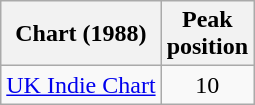<table class="wikitable sortable">
<tr>
<th scope="col">Chart (1988)</th>
<th scope="col">Peak<br>position</th>
</tr>
<tr>
<td><a href='#'>UK Indie Chart</a></td>
<td style="text-align:center;">10</td>
</tr>
</table>
